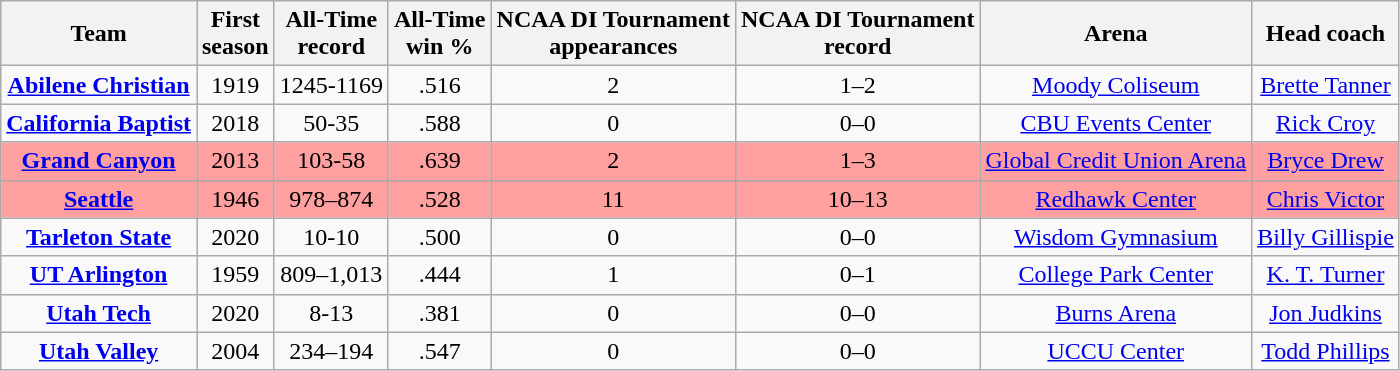<table class="wikitable sortable" style="text-align: center">
<tr>
<th>Team</th>
<th>First<br>season</th>
<th>All-Time<br>record</th>
<th>All-Time<br>win %</th>
<th>NCAA DI Tournament<br>appearances</th>
<th>NCAA DI Tournament<br>record</th>
<th>Arena</th>
<th>Head coach</th>
</tr>
<tr>
<td><strong><a href='#'>Abilene Christian</a></strong></td>
<td>1919</td>
<td>1245-1169</td>
<td>.516</td>
<td>2</td>
<td>1–2</td>
<td><a href='#'>Moody Coliseum</a></td>
<td><a href='#'>Brette Tanner</a></td>
</tr>
<tr>
<td><strong><a href='#'>California Baptist</a></strong></td>
<td>2018</td>
<td>50-35</td>
<td>.588</td>
<td>0</td>
<td>0–0</td>
<td><a href='#'>CBU Events Center</a></td>
<td><a href='#'>Rick Croy</a></td>
</tr>
<tr bgcolor=#ffa0a0>
<td><strong><a href='#'>Grand Canyon</a></strong></td>
<td>2013</td>
<td>103-58</td>
<td>.639</td>
<td>2</td>
<td>1–3</td>
<td><a href='#'>Global Credit Union Arena</a></td>
<td><a href='#'>Bryce Drew</a></td>
</tr>
<tr bgcolor=#ffa0a0>
<td><strong><a href='#'>Seattle</a></strong></td>
<td>1946</td>
<td>978–874</td>
<td>.528</td>
<td>11</td>
<td>10–13</td>
<td><a href='#'>Redhawk Center</a></td>
<td><a href='#'>Chris Victor</a></td>
</tr>
<tr>
<td><strong><a href='#'>Tarleton State</a></strong></td>
<td>2020</td>
<td>10-10</td>
<td>.500</td>
<td>0</td>
<td>0–0</td>
<td><a href='#'>Wisdom Gymnasium</a></td>
<td><a href='#'>Billy Gillispie</a></td>
</tr>
<tr>
<td><strong><a href='#'>UT Arlington</a></strong></td>
<td>1959</td>
<td>809–1,013</td>
<td>.444</td>
<td>1</td>
<td>0–1</td>
<td><a href='#'>College Park Center</a></td>
<td><a href='#'>K. T. Turner</a></td>
</tr>
<tr>
<td><strong><a href='#'>Utah Tech</a></strong></td>
<td>2020</td>
<td>8-13</td>
<td>.381</td>
<td>0</td>
<td>0–0</td>
<td><a href='#'>Burns Arena</a></td>
<td><a href='#'>Jon Judkins</a></td>
</tr>
<tr>
<td><strong><a href='#'>Utah Valley</a></strong></td>
<td>2004</td>
<td>234–194</td>
<td>.547</td>
<td>0</td>
<td>0–0</td>
<td><a href='#'>UCCU Center</a></td>
<td><a href='#'>Todd Phillips</a></td>
</tr>
</table>
